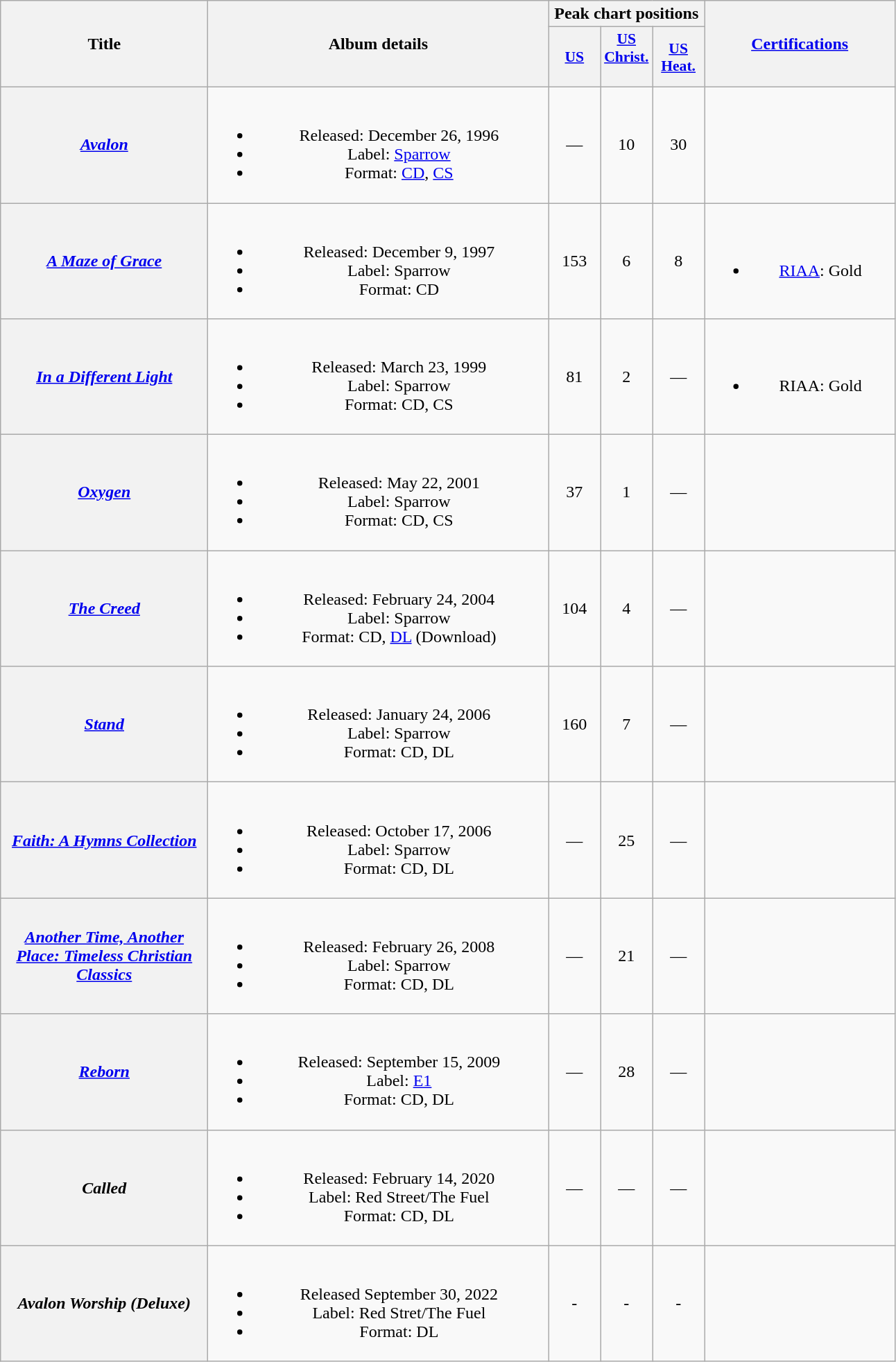<table class="wikitable plainrowheaders" style="text-align:center;">
<tr>
<th scope="col" rowspan="2" style="width:12em;">Title</th>
<th scope="col" rowspan="2" style="width:20em;">Album details</th>
<th scope="col" colspan="3">Peak chart positions</th>
<th scope="col" rowspan="2" style="width:11em;"><a href='#'>Certifications</a></th>
</tr>
<tr>
<th scope="col" style="width:3em;font-size:90%;"><a href='#'>US</a><br></th>
<th scope="col" style="width:3em;font-size:90%;"><a href='#'>US<br>Christ.</a><br><br></th>
<th scope="col" style="width:3em;font-size:90%;"><a href='#'>US<br>Heat.</a><br></th>
</tr>
<tr>
<th scope="row"><em><a href='#'>Avalon</a></em></th>
<td><br><ul><li>Released: December 26, 1996</li><li>Label: <a href='#'>Sparrow</a></li><li>Format: <a href='#'>CD</a>, <a href='#'>CS</a></li></ul></td>
<td>—</td>
<td>10</td>
<td>30</td>
<td></td>
</tr>
<tr>
<th scope="row"><em><a href='#'>A Maze of Grace</a></em></th>
<td><br><ul><li>Released: December 9, 1997</li><li>Label: Sparrow</li><li>Format: CD</li></ul></td>
<td>153</td>
<td>6</td>
<td>8</td>
<td><br><ul><li><a href='#'>RIAA</a>: Gold</li></ul></td>
</tr>
<tr>
<th scope="row"><em><a href='#'>In a Different Light</a></em></th>
<td><br><ul><li>Released: March 23, 1999</li><li>Label: Sparrow</li><li>Format: CD, CS</li></ul></td>
<td>81</td>
<td>2</td>
<td>—</td>
<td><br><ul><li>RIAA: Gold</li></ul></td>
</tr>
<tr>
<th scope="row"><em><a href='#'>Oxygen</a></em></th>
<td><br><ul><li>Released: May 22, 2001</li><li>Label: Sparrow</li><li>Format: CD, CS</li></ul></td>
<td>37</td>
<td>1</td>
<td>—</td>
<td></td>
</tr>
<tr>
<th scope="row"><em><a href='#'>The Creed</a></em></th>
<td><br><ul><li>Released: February 24, 2004</li><li>Label: Sparrow</li><li>Format: CD, <a href='#'>DL</a> (Download)</li></ul></td>
<td>104</td>
<td>4</td>
<td>—</td>
<td></td>
</tr>
<tr>
<th scope="row"><em><a href='#'>Stand</a></em></th>
<td><br><ul><li>Released: January 24, 2006</li><li>Label: Sparrow</li><li>Format: CD, DL</li></ul></td>
<td>160</td>
<td>7</td>
<td>—</td>
<td></td>
</tr>
<tr>
<th scope="row"><em><a href='#'>Faith: A Hymns Collection</a></em></th>
<td><br><ul><li>Released: October 17, 2006</li><li>Label: Sparrow</li><li>Format: CD, DL</li></ul></td>
<td>—</td>
<td>25</td>
<td>—</td>
<td></td>
</tr>
<tr>
<th scope="row"><em><a href='#'>Another Time, Another Place: Timeless Christian Classics</a></em></th>
<td><br><ul><li>Released: February 26, 2008</li><li>Label: Sparrow</li><li>Format: CD, DL</li></ul></td>
<td>—</td>
<td>21</td>
<td>—</td>
<td></td>
</tr>
<tr>
<th scope="row"><em><a href='#'>Reborn</a></em></th>
<td><br><ul><li>Released: September 15, 2009</li><li>Label: <a href='#'>E1</a></li><li>Format: CD, DL</li></ul></td>
<td>—</td>
<td>28</td>
<td>—</td>
<td></td>
</tr>
<tr>
<th scope="row"><em>Called</em></th>
<td><br><ul><li>Released: February 14, 2020</li><li>Label: Red Street/The Fuel</li><li>Format: CD, DL</li></ul></td>
<td>—</td>
<td>—</td>
<td>—</td>
<td></td>
</tr>
<tr>
<th scope="row"><em>Avalon Worship (Deluxe)</em></th>
<td><br><ul><li>Released September 30, 2022</li><li>Label: Red Stret/The Fuel</li><li>Format: DL</li></ul></td>
<td>-</td>
<td>-</td>
<td>-</td>
<td></td>
</tr>
</table>
